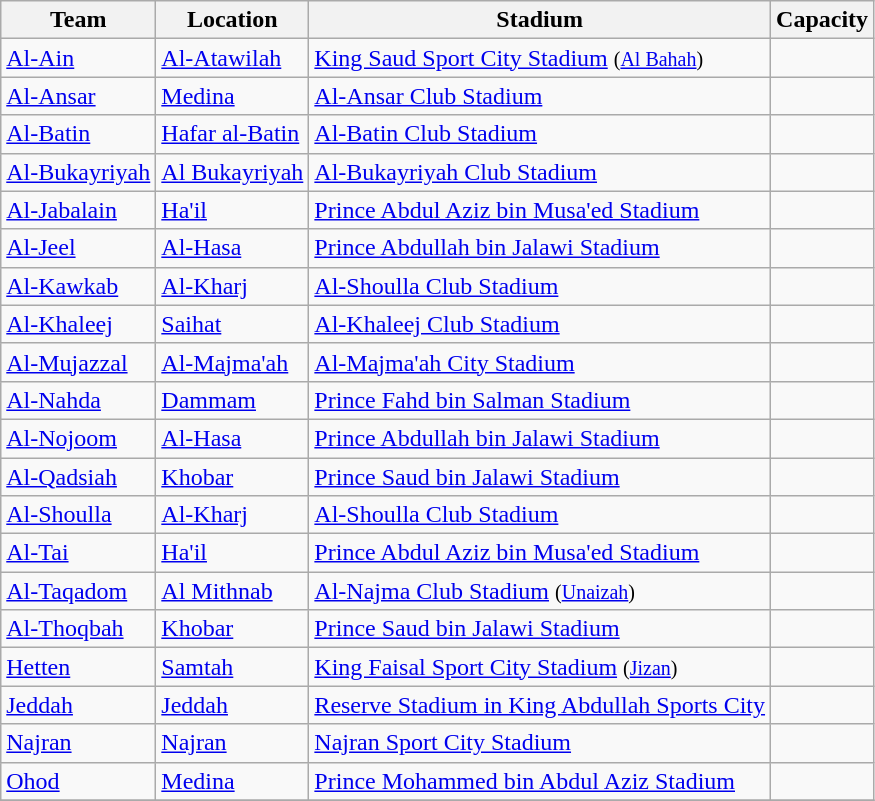<table class="wikitable sortable">
<tr>
<th>Team</th>
<th>Location</th>
<th>Stadium</th>
<th>Capacity</th>
</tr>
<tr>
<td><a href='#'>Al-Ain</a></td>
<td><a href='#'>Al-Atawilah</a></td>
<td><a href='#'>King Saud Sport City Stadium</a> <small>(<a href='#'>Al Bahah</a>)</small></td>
<td align="center"></td>
</tr>
<tr>
<td><a href='#'>Al-Ansar</a></td>
<td><a href='#'>Medina</a></td>
<td><a href='#'>Al-Ansar Club Stadium</a></td>
<td align="center"></td>
</tr>
<tr>
<td><a href='#'>Al-Batin</a></td>
<td><a href='#'>Hafar al-Batin</a></td>
<td><a href='#'>Al-Batin Club Stadium</a></td>
<td align="center"></td>
</tr>
<tr>
<td><a href='#'>Al-Bukayriyah</a></td>
<td><a href='#'>Al Bukayriyah</a></td>
<td><a href='#'>Al-Bukayriyah Club Stadium</a></td>
<td align="center"></td>
</tr>
<tr>
<td><a href='#'>Al-Jabalain</a></td>
<td><a href='#'>Ha'il</a></td>
<td><a href='#'>Prince Abdul Aziz bin Musa'ed Stadium</a></td>
<td align="center"></td>
</tr>
<tr>
<td><a href='#'>Al-Jeel</a></td>
<td><a href='#'>Al-Hasa</a></td>
<td><a href='#'>Prince Abdullah bin Jalawi Stadium</a> </td>
<td align="center"></td>
</tr>
<tr>
<td><a href='#'>Al-Kawkab</a></td>
<td><a href='#'>Al-Kharj</a></td>
<td><a href='#'>Al-Shoulla Club Stadium</a></td>
<td align="center"></td>
</tr>
<tr>
<td><a href='#'>Al-Khaleej</a></td>
<td><a href='#'>Saihat</a></td>
<td><a href='#'>Al-Khaleej Club Stadium</a></td>
<td align="center"></td>
</tr>
<tr>
<td><a href='#'>Al-Mujazzal</a></td>
<td><a href='#'>Al-Majma'ah</a></td>
<td><a href='#'>Al-Majma'ah City Stadium</a></td>
<td align="center"></td>
</tr>
<tr>
<td><a href='#'>Al-Nahda</a></td>
<td><a href='#'>Dammam</a></td>
<td><a href='#'>Prince Fahd bin Salman Stadium</a> </td>
<td align="center"></td>
</tr>
<tr>
<td><a href='#'>Al-Nojoom</a></td>
<td><a href='#'>Al-Hasa</a></td>
<td><a href='#'>Prince Abdullah bin Jalawi Stadium</a> </td>
<td align="center"></td>
</tr>
<tr>
<td><a href='#'>Al-Qadsiah</a></td>
<td><a href='#'>Khobar</a></td>
<td><a href='#'>Prince Saud bin Jalawi Stadium</a> </td>
<td align="center"></td>
</tr>
<tr>
<td><a href='#'>Al-Shoulla</a></td>
<td><a href='#'>Al-Kharj</a></td>
<td><a href='#'>Al-Shoulla Club Stadium</a></td>
<td align="center"></td>
</tr>
<tr>
<td><a href='#'>Al-Tai</a></td>
<td><a href='#'>Ha'il</a></td>
<td><a href='#'>Prince Abdul Aziz bin Musa'ed Stadium</a></td>
<td align="center"></td>
</tr>
<tr>
<td><a href='#'>Al-Taqadom</a></td>
<td><a href='#'>Al Mithnab</a></td>
<td><a href='#'>Al-Najma Club Stadium</a> <small>(<a href='#'>Unaizah</a>)</small></td>
<td align="center"></td>
</tr>
<tr>
<td><a href='#'>Al-Thoqbah</a></td>
<td><a href='#'>Khobar</a></td>
<td><a href='#'>Prince Saud bin Jalawi Stadium</a> </td>
<td align="center"></td>
</tr>
<tr>
<td><a href='#'>Hetten</a></td>
<td><a href='#'>Samtah</a></td>
<td><a href='#'>King Faisal Sport City Stadium</a> <small>(<a href='#'>Jizan</a>)</small></td>
<td align="center"></td>
</tr>
<tr>
<td><a href='#'>Jeddah</a></td>
<td><a href='#'>Jeddah</a></td>
<td><a href='#'>Reserve Stadium in King Abdullah Sports City</a></td>
<td align="center"></td>
</tr>
<tr>
<td><a href='#'>Najran</a></td>
<td><a href='#'>Najran</a></td>
<td><a href='#'>Najran Sport City Stadium</a></td>
<td align="center"></td>
</tr>
<tr>
<td><a href='#'>Ohod</a></td>
<td><a href='#'>Medina</a></td>
<td><a href='#'>Prince Mohammed bin Abdul Aziz Stadium</a></td>
<td align="center"></td>
</tr>
<tr>
</tr>
</table>
